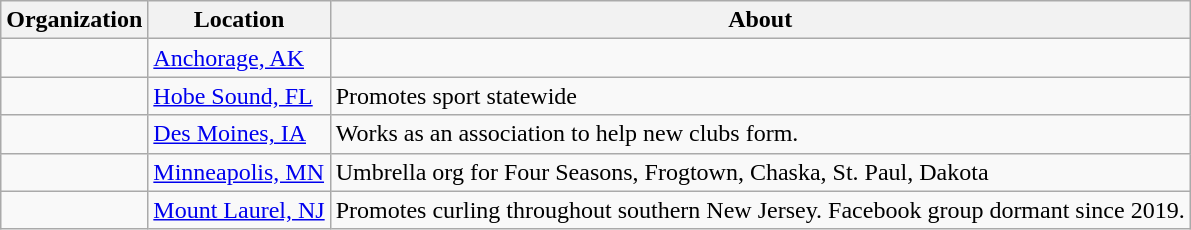<table class="wikitable">
<tr>
<th scope="col">Organization</th>
<th scope="col">Location</th>
<th scope="col">About<br></th>
</tr>
<tr valign="top">
<td></td>
<td><a href='#'>Anchorage, AK</a></td>
<td><br></td>
</tr>
<tr valign="top">
<td></td>
<td><a href='#'>Hobe Sound, FL</a></td>
<td>Promotes sport statewide<br></td>
</tr>
<tr valign="top">
<td></td>
<td><a href='#'>Des Moines, IA</a></td>
<td>Works as an association to help new clubs form.<br></td>
</tr>
<tr valign="top">
<td></td>
<td><a href='#'>Minneapolis, MN</a></td>
<td>Umbrella org for Four Seasons, Frogtown, Chaska, St. Paul, Dakota<br></td>
</tr>
<tr valign="top">
<td></td>
<td><a href='#'>Mount Laurel, NJ</a></td>
<td>Promotes curling throughout southern New Jersey. Facebook group dormant since 2019.</td>
</tr>
</table>
